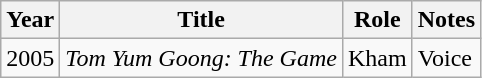<table class="wikitable sortable">
<tr>
<th>Year</th>
<th>Title</th>
<th>Role</th>
<th class="unsortable">Notes</th>
</tr>
<tr>
<td>2005</td>
<td><em>Tom Yum Goong: The Game</em></td>
<td>Kham</td>
<td>Voice</td>
</tr>
</table>
